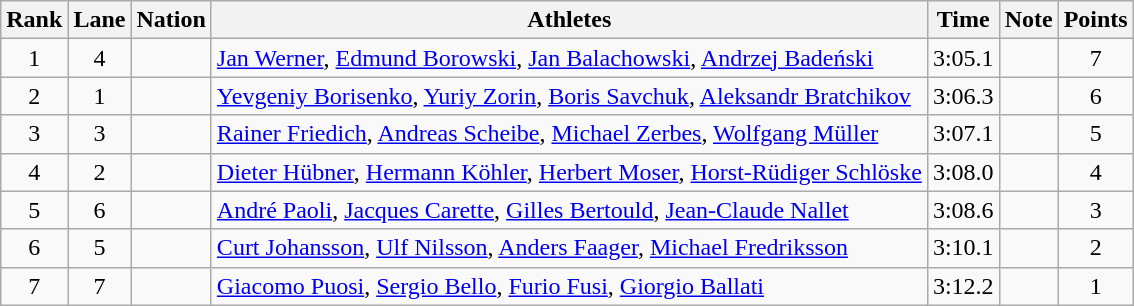<table class="wikitable sortable" style="text-align:center">
<tr>
<th>Rank</th>
<th>Lane</th>
<th>Nation</th>
<th>Athletes</th>
<th>Time</th>
<th>Note</th>
<th>Points</th>
</tr>
<tr>
<td>1</td>
<td>4</td>
<td align=left></td>
<td align=left><a href='#'>Jan Werner</a>, <a href='#'>Edmund Borowski</a>, <a href='#'>Jan Balachowski</a>, <a href='#'>Andrzej Badeński</a></td>
<td>3:05.1</td>
<td></td>
<td>7</td>
</tr>
<tr>
<td>2</td>
<td>1</td>
<td align=left></td>
<td align=left><a href='#'>Yevgeniy Borisenko</a>, <a href='#'>Yuriy Zorin</a>, <a href='#'>Boris Savchuk</a>, <a href='#'>Aleksandr Bratchikov</a></td>
<td>3:06.3</td>
<td></td>
<td>6</td>
</tr>
<tr>
<td>3</td>
<td>3</td>
<td align=left></td>
<td align=left><a href='#'>Rainer Friedich</a>, <a href='#'>Andreas Scheibe</a>, <a href='#'>Michael Zerbes</a>, <a href='#'>Wolfgang Müller</a></td>
<td>3:07.1</td>
<td></td>
<td>5</td>
</tr>
<tr>
<td>4</td>
<td>2</td>
<td align=left></td>
<td align=left><a href='#'>Dieter Hübner</a>, <a href='#'>Hermann Köhler</a>, <a href='#'>Herbert Moser</a>, <a href='#'>Horst-Rüdiger Schlöske</a></td>
<td>3:08.0</td>
<td></td>
<td>4</td>
</tr>
<tr>
<td>5</td>
<td>6</td>
<td align=left></td>
<td align=left><a href='#'>André Paoli</a>, <a href='#'>Jacques Carette</a>, <a href='#'>Gilles Bertould</a>, <a href='#'>Jean-Claude Nallet</a></td>
<td>3:08.6</td>
<td></td>
<td>3</td>
</tr>
<tr>
<td>6</td>
<td>5</td>
<td align=left></td>
<td align=left><a href='#'>Curt Johansson</a>, <a href='#'>Ulf Nilsson</a>, <a href='#'>Anders Faager</a>, <a href='#'>Michael Fredriksson</a></td>
<td>3:10.1</td>
<td></td>
<td>2</td>
</tr>
<tr>
<td>7</td>
<td>7</td>
<td align=left></td>
<td align=left><a href='#'>Giacomo Puosi</a>, <a href='#'>Sergio Bello</a>, <a href='#'>Furio Fusi</a>, <a href='#'>Giorgio Ballati</a></td>
<td>3:12.2</td>
<td></td>
<td>1</td>
</tr>
</table>
